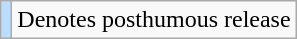<table class="wikitable">
<tr>
<td style="background:#bdf;"></td>
<td>Denotes posthumous release</td>
</tr>
</table>
